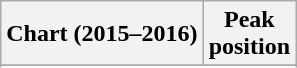<table class="wikitable sortable plainrowheaders" style="text-align:center">
<tr>
<th scope="col">Chart (2015–2016)</th>
<th scope="col">Peak<br>position</th>
</tr>
<tr>
</tr>
<tr>
</tr>
<tr>
</tr>
<tr>
</tr>
<tr>
</tr>
<tr>
</tr>
<tr>
</tr>
<tr>
</tr>
<tr>
</tr>
</table>
